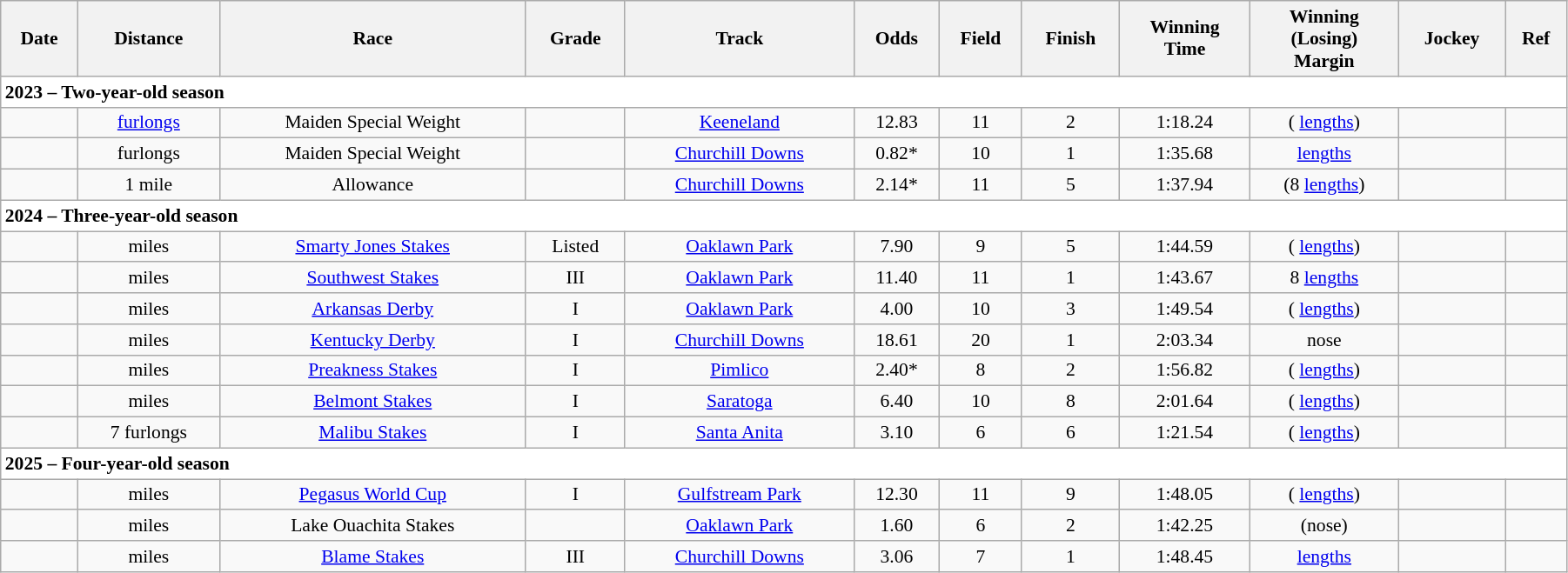<table class = "wikitable sortable" style="text-align:center; width:95%; font-size:90%">
<tr>
<th scope="col">Date</th>
<th scope="col">Distance</th>
<th scope="col">Race</th>
<th scope="col">Grade</th>
<th scope="col">Track</th>
<th scope="col">Odds</th>
<th scope="col">Field</th>
<th scope="col">Finish</th>
<th scope="col">Winning<br>Time</th>
<th scope="col">Winning<br>(Losing)<br>Margin</th>
<th scope="col">Jockey</th>
<th scope="col" class="unsortable">Ref</th>
</tr>
<tr style="background-color:white">
<td align="left" colspan=12><strong>2023 – Two-year-old season</strong></td>
</tr>
<tr>
<td></td>
<td>  <a href='#'>furlongs</a></td>
<td>Maiden Special Weight</td>
<td></td>
<td><a href='#'>Keeneland</a></td>
<td>12.83</td>
<td>11</td>
<td>2</td>
<td>1:18.24</td>
<td>( <a href='#'>lengths</a>)</td>
<td></td>
<td></td>
</tr>
<tr>
<td></td>
<td>  furlongs</td>
<td>Maiden Special Weight</td>
<td></td>
<td><a href='#'>Churchill Downs</a></td>
<td>0.82*</td>
<td>10</td>
<td>1</td>
<td>1:35.68</td>
<td> <a href='#'>lengths</a></td>
<td></td>
<td></td>
</tr>
<tr>
<td></td>
<td> 1 mile</td>
<td>Allowance</td>
<td></td>
<td><a href='#'>Churchill Downs</a></td>
<td>2.14*</td>
<td>11</td>
<td>5</td>
<td>1:37.94</td>
<td> (8 <a href='#'>lengths</a>)</td>
<td></td>
<td></td>
</tr>
<tr style="background-color:white">
<td align="left" colspan=12><strong>2024 – Three-year-old season</strong></td>
</tr>
<tr>
<td></td>
<td>  miles</td>
<td><a href='#'>Smarty Jones Stakes</a></td>
<td> Listed</td>
<td><a href='#'>Oaklawn Park</a></td>
<td>7.90</td>
<td>9</td>
<td>5</td>
<td>1:44.59</td>
<td>( <a href='#'>lengths</a>)</td>
<td></td>
<td></td>
</tr>
<tr>
<td></td>
<td>  miles</td>
<td><a href='#'>Southwest Stakes</a></td>
<td>III</td>
<td><a href='#'>Oaklawn Park</a></td>
<td>11.40</td>
<td>11</td>
<td>1</td>
<td>1:43.67</td>
<td> 8 <a href='#'>lengths</a></td>
<td></td>
<td></td>
</tr>
<tr>
<td></td>
<td>  miles</td>
<td><a href='#'>Arkansas Derby</a></td>
<td>I</td>
<td><a href='#'>Oaklawn Park</a></td>
<td>4.00</td>
<td>10</td>
<td>3</td>
<td>1:49.54</td>
<td> ( <a href='#'>lengths</a>)</td>
<td></td>
<td></td>
</tr>
<tr>
<td></td>
<td>  miles</td>
<td><a href='#'>Kentucky Derby</a></td>
<td>I</td>
<td><a href='#'>Churchill Downs</a></td>
<td>18.61</td>
<td>20</td>
<td>1</td>
<td>2:03.34</td>
<td> nose</td>
<td></td>
<td></td>
</tr>
<tr>
<td></td>
<td>  miles</td>
<td><a href='#'>Preakness Stakes</a></td>
<td>I</td>
<td><a href='#'>Pimlico</a></td>
<td>2.40*</td>
<td>8</td>
<td>2</td>
<td>1:56.82</td>
<td> ( <a href='#'>lengths</a>)</td>
<td></td>
<td></td>
</tr>
<tr>
<td></td>
<td>  miles</td>
<td><a href='#'>Belmont Stakes</a></td>
<td>I</td>
<td><a href='#'>Saratoga</a></td>
<td>6.40</td>
<td>10</td>
<td>8</td>
<td>2:01.64</td>
<td> ( <a href='#'>lengths</a>)</td>
<td></td>
<td></td>
</tr>
<tr>
<td></td>
<td> 7 furlongs</td>
<td><a href='#'>Malibu Stakes</a></td>
<td>I</td>
<td><a href='#'>Santa Anita</a></td>
<td>3.10</td>
<td>6</td>
<td>6</td>
<td>1:21.54</td>
<td> ( <a href='#'>lengths</a>)</td>
<td></td>
<td></td>
</tr>
<tr style="background-color:white">
<td align="left" colspan=12><strong>2025 – Four-year-old season</strong></td>
</tr>
<tr>
<td></td>
<td>  miles</td>
<td><a href='#'>Pegasus World Cup</a></td>
<td> I</td>
<td><a href='#'>Gulfstream Park</a></td>
<td>12.30</td>
<td>11</td>
<td>9</td>
<td>1:48.05</td>
<td> ( <a href='#'>lengths</a>)</td>
<td></td>
<td></td>
</tr>
<tr>
<td></td>
<td>  miles</td>
<td>Lake Ouachita Stakes</td>
<td></td>
<td><a href='#'>Oaklawn Park</a></td>
<td>1.60</td>
<td>6</td>
<td>2</td>
<td>1:42.25</td>
<td>(nose)</td>
<td></td>
<td></td>
</tr>
<tr>
<td></td>
<td>  miles</td>
<td><a href='#'>Blame Stakes</a></td>
<td>III</td>
<td><a href='#'>Churchill Downs</a></td>
<td>3.06</td>
<td>7</td>
<td>1</td>
<td>1:48.45</td>
<td>   <a href='#'>lengths</a></td>
<td></td>
<td></td>
</tr>
</table>
